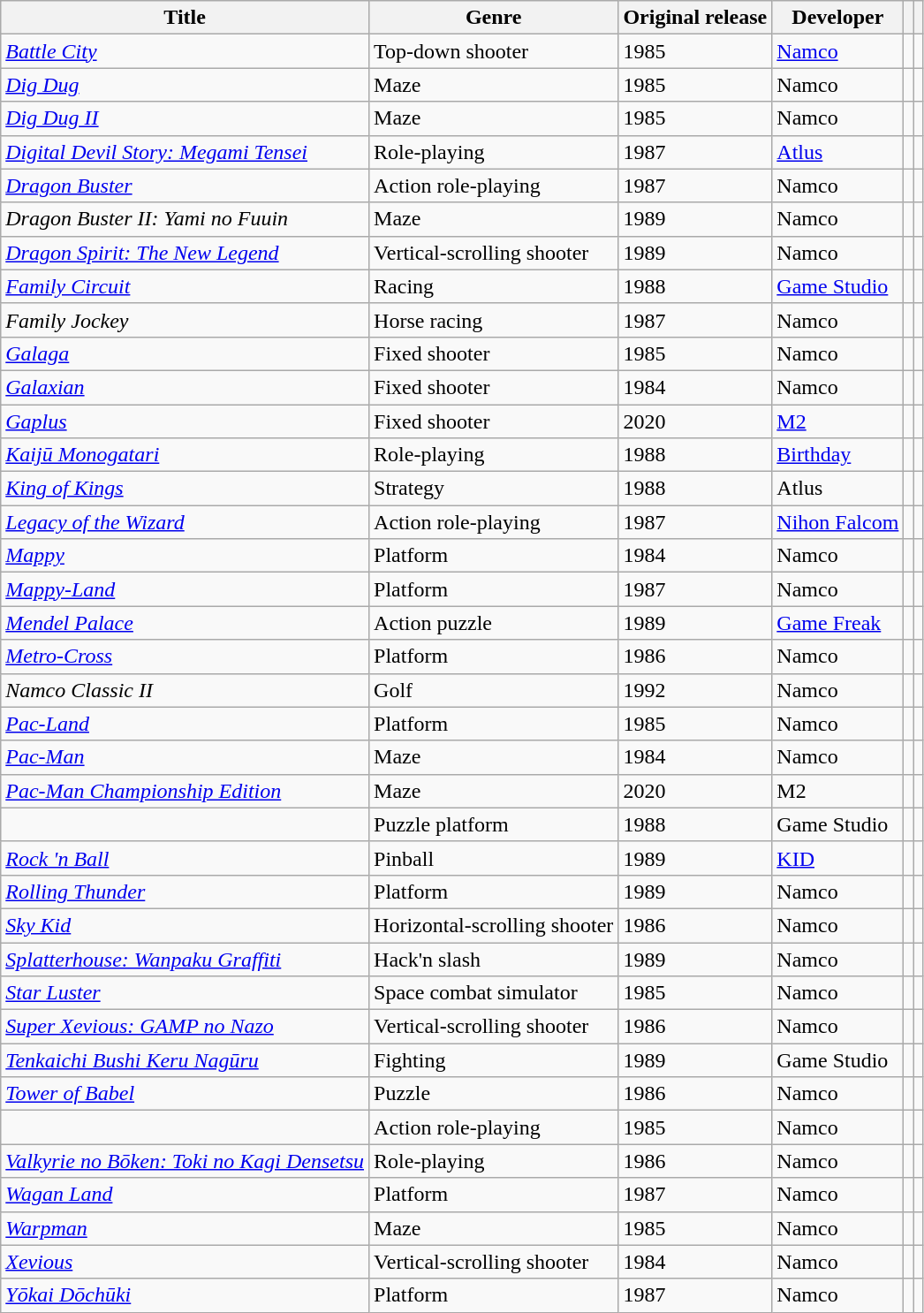<table class="wikitable sortable">
<tr>
<th>Title</th>
<th class=unsortable>Genre</th>
<th>Original release</th>
<th>Developer</th>
<th></th>
<th></th>
</tr>
<tr>
<td><em><a href='#'>Battle City</a></em></td>
<td>Top-down shooter</td>
<td>1985</td>
<td><a href='#'>Namco</a></td>
<td></td>
<td></td>
</tr>
<tr>
<td><em><a href='#'>Dig Dug</a></em></td>
<td>Maze</td>
<td>1985</td>
<td>Namco</td>
<td></td>
<td></td>
</tr>
<tr>
<td><em><a href='#'>Dig Dug II</a></em></td>
<td>Maze</td>
<td>1985</td>
<td>Namco</td>
<td></td>
<td></td>
</tr>
<tr>
<td><em><a href='#'>Digital Devil Story: Megami Tensei</a></em></td>
<td>Role-playing</td>
<td>1987</td>
<td><a href='#'>Atlus</a></td>
<td></td>
<td></td>
</tr>
<tr>
<td><em><a href='#'>Dragon Buster</a></em></td>
<td>Action role-playing</td>
<td>1987</td>
<td>Namco</td>
<td></td>
<td></td>
</tr>
<tr>
<td><em>Dragon Buster II: Yami no Fuuin</em></td>
<td>Maze</td>
<td>1989</td>
<td>Namco</td>
<td></td>
<td></td>
</tr>
<tr>
<td><em><a href='#'>Dragon Spirit: The New Legend</a></em></td>
<td>Vertical-scrolling shooter</td>
<td>1989</td>
<td>Namco</td>
<td></td>
<td></td>
</tr>
<tr>
<td><em><a href='#'>Family Circuit</a></em></td>
<td>Racing</td>
<td>1988</td>
<td><a href='#'>Game Studio</a></td>
<td></td>
<td></td>
</tr>
<tr>
<td><em>Family Jockey</em></td>
<td>Horse racing</td>
<td>1987</td>
<td>Namco</td>
<td></td>
<td></td>
</tr>
<tr>
<td><em><a href='#'>Galaga</a></em></td>
<td>Fixed shooter</td>
<td>1985</td>
<td>Namco</td>
<td></td>
<td></td>
</tr>
<tr>
<td><em><a href='#'>Galaxian</a></em></td>
<td>Fixed shooter</td>
<td>1984</td>
<td>Namco</td>
<td></td>
<td></td>
</tr>
<tr>
<td><em><a href='#'>Gaplus</a></em></td>
<td>Fixed shooter</td>
<td>2020</td>
<td><a href='#'>M2</a></td>
<td></td>
<td></td>
</tr>
<tr>
<td><em><a href='#'>Kaijū Monogatari</a></em></td>
<td>Role-playing</td>
<td>1988</td>
<td><a href='#'>Birthday</a></td>
<td></td>
<td></td>
</tr>
<tr>
<td><em><a href='#'>King of Kings</a></em></td>
<td>Strategy</td>
<td>1988</td>
<td>Atlus</td>
<td></td>
<td></td>
</tr>
<tr>
<td><em><a href='#'>Legacy of the Wizard</a></em></td>
<td>Action role-playing</td>
<td>1987</td>
<td><a href='#'>Nihon Falcom</a></td>
<td></td>
<td></td>
</tr>
<tr>
<td><em><a href='#'>Mappy</a></em></td>
<td>Platform</td>
<td>1984</td>
<td>Namco</td>
<td></td>
<td></td>
</tr>
<tr>
<td><em><a href='#'>Mappy-Land</a></em></td>
<td>Platform</td>
<td>1987</td>
<td>Namco</td>
<td></td>
<td></td>
</tr>
<tr>
<td><em><a href='#'>Mendel Palace</a></em></td>
<td>Action puzzle</td>
<td>1989</td>
<td><a href='#'>Game Freak</a></td>
<td></td>
<td></td>
</tr>
<tr>
<td><em><a href='#'>Metro-Cross</a></em></td>
<td>Platform</td>
<td>1986</td>
<td>Namco</td>
<td></td>
<td></td>
</tr>
<tr>
<td><em>Namco Classic II</em></td>
<td>Golf</td>
<td>1992</td>
<td>Namco</td>
<td></td>
<td></td>
</tr>
<tr>
<td><em><a href='#'>Pac-Land</a></em></td>
<td>Platform</td>
<td>1985</td>
<td>Namco</td>
<td></td>
<td></td>
</tr>
<tr>
<td><em><a href='#'>Pac-Man</a></em></td>
<td>Maze</td>
<td>1984</td>
<td>Namco</td>
<td></td>
<td></td>
</tr>
<tr>
<td><em><a href='#'>Pac-Man Championship Edition</a></em></td>
<td>Maze</td>
<td>2020</td>
<td>M2</td>
<td></td>
<td></td>
</tr>
<tr>
<td></td>
<td>Puzzle platform</td>
<td>1988</td>
<td>Game Studio</td>
<td></td>
<td></td>
</tr>
<tr>
<td><em><a href='#'>Rock 'n Ball</a></em></td>
<td>Pinball</td>
<td>1989</td>
<td><a href='#'>KID</a></td>
<td></td>
<td></td>
</tr>
<tr>
<td><em><a href='#'>Rolling Thunder</a></em></td>
<td>Platform</td>
<td>1989</td>
<td>Namco</td>
<td></td>
<td></td>
</tr>
<tr>
<td><em><a href='#'>Sky Kid</a></em></td>
<td>Horizontal-scrolling shooter</td>
<td>1986</td>
<td>Namco</td>
<td></td>
<td></td>
</tr>
<tr>
<td><em><a href='#'>Splatterhouse: Wanpaku Graffiti</a></em></td>
<td>Hack'n slash</td>
<td>1989</td>
<td>Namco</td>
<td></td>
<td></td>
</tr>
<tr>
<td><em><a href='#'>Star Luster</a></em></td>
<td>Space combat simulator</td>
<td>1985</td>
<td>Namco</td>
<td></td>
<td></td>
</tr>
<tr>
<td><em><a href='#'>Super Xevious: GAMP no Nazo</a></em></td>
<td>Vertical-scrolling shooter</td>
<td>1986</td>
<td>Namco</td>
<td></td>
<td></td>
</tr>
<tr>
<td><em><a href='#'>Tenkaichi Bushi Keru Nagūru</a></em></td>
<td>Fighting</td>
<td>1989</td>
<td>Game Studio</td>
<td></td>
<td></td>
</tr>
<tr>
<td><em><a href='#'>Tower of Babel</a></em></td>
<td>Puzzle</td>
<td>1986</td>
<td>Namco</td>
<td></td>
<td></td>
</tr>
<tr>
<td></td>
<td>Action role-playing</td>
<td>1985</td>
<td>Namco</td>
<td></td>
<td></td>
</tr>
<tr>
<td><em><a href='#'>Valkyrie no Bōken: Toki no Kagi Densetsu</a></em></td>
<td>Role-playing</td>
<td>1986</td>
<td>Namco</td>
<td></td>
<td></td>
</tr>
<tr>
<td><em><a href='#'>Wagan Land</a></em></td>
<td>Platform</td>
<td>1987</td>
<td>Namco</td>
<td></td>
<td></td>
</tr>
<tr>
<td><em><a href='#'>Warpman</a></em></td>
<td>Maze</td>
<td>1985</td>
<td>Namco</td>
<td></td>
<td></td>
</tr>
<tr>
<td><em><a href='#'>Xevious</a></em></td>
<td>Vertical-scrolling shooter</td>
<td>1984</td>
<td>Namco</td>
<td></td>
<td></td>
</tr>
<tr>
<td><em><a href='#'>Yōkai Dōchūki</a></em></td>
<td>Platform</td>
<td>1987</td>
<td>Namco</td>
<td></td>
<td></td>
</tr>
</table>
